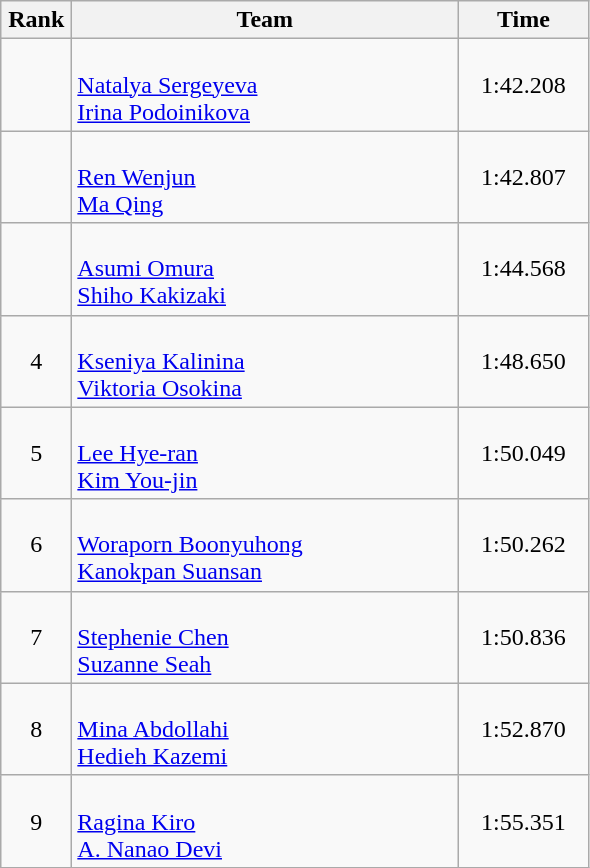<table class=wikitable style="text-align:center">
<tr>
<th width=40>Rank</th>
<th width=250>Team</th>
<th width=80>Time</th>
</tr>
<tr>
<td></td>
<td align=left><br><a href='#'>Natalya Sergeyeva</a><br><a href='#'>Irina Podoinikova</a></td>
<td>1:42.208</td>
</tr>
<tr>
<td></td>
<td align=left><br><a href='#'>Ren Wenjun</a><br><a href='#'>Ma Qing</a></td>
<td>1:42.807</td>
</tr>
<tr>
<td></td>
<td align=left><br><a href='#'>Asumi Omura</a><br><a href='#'>Shiho Kakizaki</a></td>
<td>1:44.568</td>
</tr>
<tr>
<td>4</td>
<td align=left><br><a href='#'>Kseniya Kalinina</a><br><a href='#'>Viktoria Osokina</a></td>
<td>1:48.650</td>
</tr>
<tr>
<td>5</td>
<td align=left><br><a href='#'>Lee Hye-ran</a><br><a href='#'>Kim You-jin</a></td>
<td>1:50.049</td>
</tr>
<tr>
<td>6</td>
<td align=left><br><a href='#'>Woraporn Boonyuhong</a><br><a href='#'>Kanokpan Suansan</a></td>
<td>1:50.262</td>
</tr>
<tr>
<td>7</td>
<td align=left><br><a href='#'>Stephenie Chen</a><br><a href='#'>Suzanne Seah</a></td>
<td>1:50.836</td>
</tr>
<tr>
<td>8</td>
<td align=left><br><a href='#'>Mina Abdollahi</a><br><a href='#'>Hedieh Kazemi</a></td>
<td>1:52.870</td>
</tr>
<tr>
<td>9</td>
<td align=left><br><a href='#'>Ragina Kiro</a><br><a href='#'>A. Nanao Devi</a></td>
<td>1:55.351</td>
</tr>
</table>
